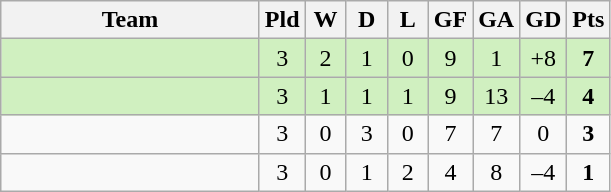<table class="wikitable" style="text-align: center;">
<tr>
<th width=165>Team</th>
<th width=20>Pld</th>
<th width=20>W</th>
<th width=20>D</th>
<th width=20>L</th>
<th width=20>GF</th>
<th width=20>GA</th>
<th width=20>GD</th>
<th width=20>Pts</th>
</tr>
<tr bgcolor="#D0F0C0">
<td align="left"></td>
<td>3</td>
<td>2</td>
<td>1</td>
<td>0</td>
<td>9</td>
<td>1</td>
<td>+8</td>
<td><strong>7</strong></td>
</tr>
<tr bgcolor="#D0F0C0">
<td align="left"></td>
<td>3</td>
<td>1</td>
<td>1</td>
<td>1</td>
<td>9</td>
<td>13</td>
<td>–4</td>
<td><strong>4</strong></td>
</tr>
<tr>
<td align="left"></td>
<td>3</td>
<td>0</td>
<td>3</td>
<td>0</td>
<td>7</td>
<td>7</td>
<td>0</td>
<td><strong>3</strong></td>
</tr>
<tr>
<td align="left"></td>
<td>3</td>
<td>0</td>
<td>1</td>
<td>2</td>
<td>4</td>
<td>8</td>
<td>–4</td>
<td><strong>1</strong></td>
</tr>
</table>
